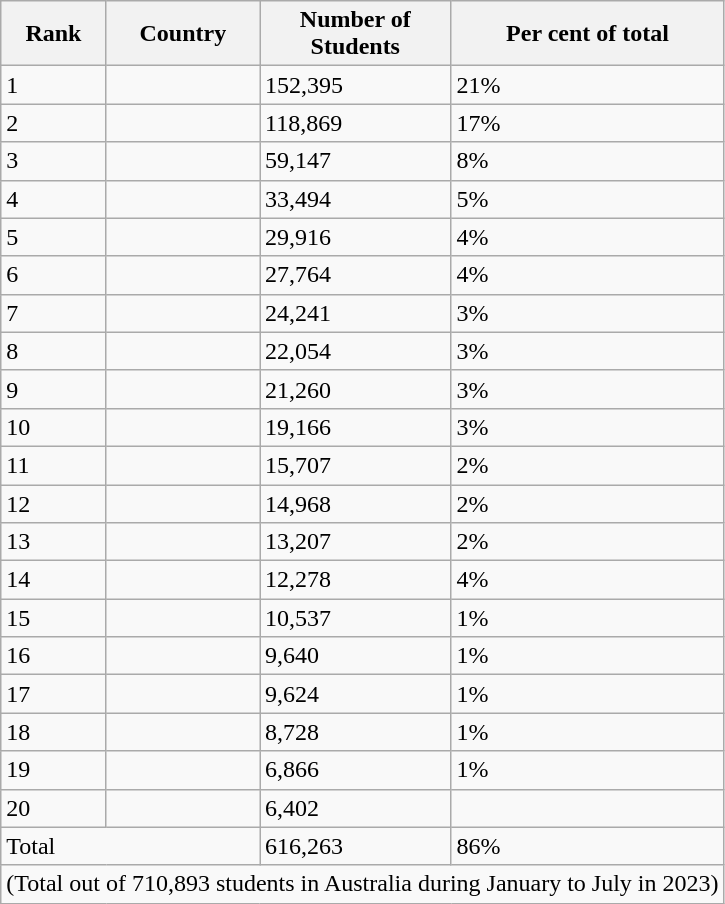<table class="wikitable sortable">
<tr>
<th>Rank</th>
<th>Country</th>
<th>Number of<br>Students</th>
<th>Per cent of total</th>
</tr>
<tr>
<td>1</td>
<td></td>
<td>152,395</td>
<td>21%</td>
</tr>
<tr>
<td>2</td>
<td></td>
<td>118,869</td>
<td>17%</td>
</tr>
<tr>
<td>3</td>
<td></td>
<td>59,147</td>
<td>8%</td>
</tr>
<tr>
<td>4</td>
<td></td>
<td>33,494</td>
<td>5%</td>
</tr>
<tr>
<td>5</td>
<td></td>
<td>29,916</td>
<td>4%</td>
</tr>
<tr>
<td>6</td>
<td></td>
<td>27,764</td>
<td>4%</td>
</tr>
<tr>
<td>7</td>
<td></td>
<td>24,241</td>
<td>3%</td>
</tr>
<tr>
<td>8</td>
<td></td>
<td>22,054</td>
<td>3%</td>
</tr>
<tr>
<td>9</td>
<td></td>
<td>21,260</td>
<td>3%</td>
</tr>
<tr>
<td>10</td>
<td></td>
<td>19,166</td>
<td>3%</td>
</tr>
<tr>
<td>11</td>
<td></td>
<td>15,707</td>
<td>2%</td>
</tr>
<tr>
<td>12</td>
<td></td>
<td>14,968</td>
<td>2%</td>
</tr>
<tr>
<td>13</td>
<td></td>
<td>13,207</td>
<td>2%</td>
</tr>
<tr>
<td>14</td>
<td></td>
<td>12,278</td>
<td>4%</td>
</tr>
<tr>
<td>15</td>
<td></td>
<td>10,537</td>
<td>1%</td>
</tr>
<tr>
<td>16</td>
<td></td>
<td>9,640</td>
<td>1%</td>
</tr>
<tr>
<td>17</td>
<td></td>
<td>9,624</td>
<td>1%</td>
</tr>
<tr>
<td>18</td>
<td></td>
<td>8,728</td>
<td>1%</td>
</tr>
<tr>
<td>19</td>
<td></td>
<td>6,866</td>
<td>1%</td>
</tr>
<tr>
<td>20</td>
<td></td>
<td>6,402</td>
<td></td>
</tr>
<tr>
<td colspan="2">Total</td>
<td>616,263</td>
<td>86%</td>
</tr>
<tr>
<td colspan="4">(Total out of 710,893 students in Australia during January to July in 2023)</td>
</tr>
</table>
